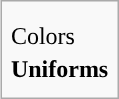<table class="infobox">
<tr>
<th colspan=2><big></big></th>
</tr>
<tr>
<td align=center colspan=2></td>
</tr>
<tr>
<td>Colors</td>
<td>   </td>
</tr>
<tr>
<th colspan=2>Uniforms</th>
</tr>
<tr>
<td></td>
<td></td>
</tr>
</table>
